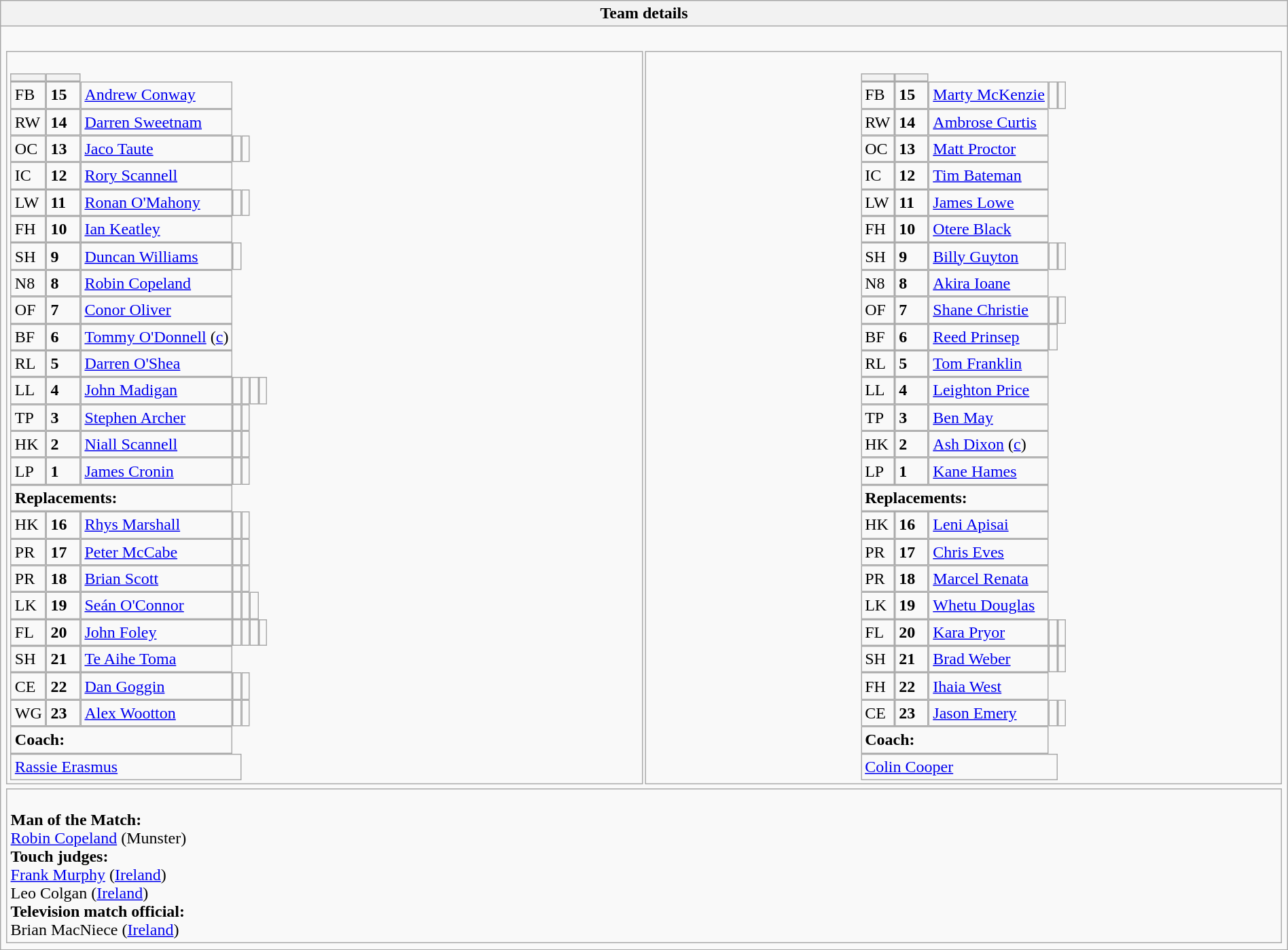<table style="width:100%" class="wikitable collapsible collapsed">
<tr>
<th>Team details</th>
</tr>
<tr>
<td><br><table style="width:100%">
<tr>
<td style="vertical-align:top;width:50%"><br><table cellspacing="0" cellpadding="0">
<tr>
<th width="25"></th>
<th width="25"></th>
</tr>
<tr>
<td>FB</td>
<td><strong>15</strong></td>
<td> <a href='#'>Andrew Conway</a></td>
</tr>
<tr>
<td>RW</td>
<td><strong>14</strong></td>
<td> <a href='#'>Darren Sweetnam</a></td>
</tr>
<tr>
<td>OC</td>
<td><strong>13</strong></td>
<td> <a href='#'>Jaco Taute</a></td>
<td></td>
<td></td>
</tr>
<tr>
<td>IC</td>
<td><strong>12</strong></td>
<td> <a href='#'>Rory Scannell</a></td>
</tr>
<tr>
<td>LW</td>
<td><strong>11</strong></td>
<td> <a href='#'>Ronan O'Mahony</a></td>
<td></td>
<td></td>
</tr>
<tr>
<td>FH</td>
<td><strong>10</strong></td>
<td> <a href='#'>Ian Keatley</a></td>
</tr>
<tr>
<td>SH</td>
<td><strong>9</strong></td>
<td> <a href='#'>Duncan Williams</a></td>
<td></td>
</tr>
<tr>
<td>N8</td>
<td><strong>8</strong></td>
<td> <a href='#'>Robin Copeland</a></td>
</tr>
<tr>
<td>OF</td>
<td><strong>7</strong></td>
<td> <a href='#'>Conor Oliver</a></td>
</tr>
<tr>
<td>BF</td>
<td><strong>6</strong></td>
<td> <a href='#'>Tommy O'Donnell</a> (<a href='#'>c</a>)</td>
</tr>
<tr>
<td>RL</td>
<td><strong>5</strong></td>
<td> <a href='#'>Darren O'Shea</a></td>
</tr>
<tr>
<td>LL</td>
<td><strong>4</strong></td>
<td> <a href='#'>John Madigan</a></td>
<td></td>
<td></td>
<td></td>
<td></td>
</tr>
<tr>
<td>TP</td>
<td><strong>3</strong></td>
<td> <a href='#'>Stephen Archer</a></td>
<td></td>
<td></td>
</tr>
<tr>
<td>HK</td>
<td><strong>2</strong></td>
<td> <a href='#'>Niall Scannell</a></td>
<td></td>
<td></td>
</tr>
<tr>
<td>LP</td>
<td><strong>1</strong></td>
<td> <a href='#'>James Cronin</a></td>
<td></td>
<td></td>
</tr>
<tr>
<td colspan=3><strong>Replacements:</strong></td>
</tr>
<tr>
<td>HK</td>
<td><strong>16</strong></td>
<td> <a href='#'>Rhys Marshall</a></td>
<td></td>
<td></td>
</tr>
<tr>
<td>PR</td>
<td><strong>17</strong></td>
<td> <a href='#'>Peter McCabe</a></td>
<td></td>
<td></td>
</tr>
<tr>
<td>PR</td>
<td><strong>18</strong></td>
<td> <a href='#'>Brian Scott</a></td>
<td></td>
<td></td>
</tr>
<tr>
<td>LK</td>
<td><strong>19</strong></td>
<td> <a href='#'>Seán O'Connor</a></td>
<td></td>
<td></td>
<td></td>
</tr>
<tr>
<td>FL</td>
<td><strong>20</strong></td>
<td> <a href='#'>John Foley</a></td>
<td></td>
<td></td>
<td></td>
<td></td>
</tr>
<tr>
<td>SH</td>
<td><strong>21</strong></td>
<td> <a href='#'>Te Aihe Toma</a></td>
</tr>
<tr>
<td>CE</td>
<td><strong>22</strong></td>
<td> <a href='#'>Dan Goggin</a></td>
<td></td>
<td></td>
</tr>
<tr>
<td>WG</td>
<td><strong>23</strong></td>
<td> <a href='#'>Alex Wootton</a></td>
<td></td>
<td></td>
</tr>
<tr>
<td colspan=3><strong>Coach:</strong></td>
</tr>
<tr>
<td colspan="4"> <a href='#'>Rassie Erasmus</a></td>
</tr>
</table>
</td>
<td style="vertical-align:top;width:50%"><br><table cellspacing="0" cellpadding="0" style="margin:auto">
<tr>
<th width="25"></th>
<th width="25"></th>
</tr>
<tr>
<td>FB</td>
<td><strong>15</strong></td>
<td><a href='#'>Marty McKenzie</a></td>
<td></td>
<td></td>
</tr>
<tr>
<td>RW</td>
<td><strong>14</strong></td>
<td><a href='#'>Ambrose Curtis</a></td>
</tr>
<tr>
<td>OC</td>
<td><strong>13</strong></td>
<td><a href='#'>Matt Proctor</a></td>
</tr>
<tr>
<td>IC</td>
<td><strong>12</strong></td>
<td><a href='#'>Tim Bateman</a></td>
</tr>
<tr>
<td>LW</td>
<td><strong>11</strong></td>
<td><a href='#'>James Lowe</a></td>
</tr>
<tr>
<td>FH</td>
<td><strong>10</strong></td>
<td><a href='#'>Otere Black</a></td>
</tr>
<tr>
<td>SH</td>
<td><strong>9</strong></td>
<td><a href='#'>Billy Guyton</a></td>
<td></td>
<td></td>
</tr>
<tr>
<td>N8</td>
<td><strong>8</strong></td>
<td><a href='#'>Akira Ioane</a></td>
</tr>
<tr>
<td>OF</td>
<td><strong>7</strong></td>
<td><a href='#'>Shane Christie</a></td>
<td></td>
<td></td>
</tr>
<tr>
<td>BF</td>
<td><strong>6</strong></td>
<td><a href='#'>Reed Prinsep</a></td>
<td></td>
</tr>
<tr>
<td>RL</td>
<td><strong>5</strong></td>
<td><a href='#'>Tom Franklin</a></td>
</tr>
<tr>
<td>LL</td>
<td><strong>4</strong></td>
<td><a href='#'>Leighton Price</a></td>
</tr>
<tr>
<td>TP</td>
<td><strong>3</strong></td>
<td><a href='#'>Ben May</a></td>
</tr>
<tr>
<td>HK</td>
<td><strong>2</strong></td>
<td><a href='#'>Ash Dixon</a> (<a href='#'>c</a>)</td>
</tr>
<tr>
<td>LP</td>
<td><strong>1</strong></td>
<td><a href='#'>Kane Hames</a></td>
</tr>
<tr>
<td colspan=3><strong>Replacements:</strong></td>
</tr>
<tr>
<td>HK</td>
<td><strong>16</strong></td>
<td><a href='#'>Leni Apisai</a></td>
</tr>
<tr>
<td>PR</td>
<td><strong>17</strong></td>
<td><a href='#'>Chris Eves</a></td>
</tr>
<tr>
<td>PR</td>
<td><strong>18</strong></td>
<td><a href='#'>Marcel Renata</a></td>
</tr>
<tr>
<td>LK</td>
<td><strong>19</strong></td>
<td><a href='#'>Whetu Douglas</a></td>
</tr>
<tr>
<td>FL</td>
<td><strong>20</strong></td>
<td><a href='#'>Kara Pryor</a></td>
<td></td>
<td></td>
</tr>
<tr>
<td>SH</td>
<td><strong>21</strong></td>
<td><a href='#'>Brad Weber</a></td>
<td></td>
<td></td>
</tr>
<tr>
<td>FH</td>
<td><strong>22</strong></td>
<td><a href='#'>Ihaia West</a></td>
</tr>
<tr>
<td>CE</td>
<td><strong>23</strong></td>
<td><a href='#'>Jason Emery</a></td>
<td></td>
<td></td>
</tr>
<tr>
<td colspan=3><strong>Coach:</strong></td>
</tr>
<tr>
<td colspan="4"> <a href='#'>Colin Cooper</a></td>
</tr>
</table>
</td>
</tr>
</table>
<table style="width:100%">
<tr>
<td><br><strong>Man of the Match:</strong>
<br> <a href='#'>Robin Copeland</a> (Munster)<br><strong>Touch judges:</strong>
<br><a href='#'>Frank Murphy</a> (<a href='#'>Ireland</a>)
<br>Leo Colgan (<a href='#'>Ireland</a>)
<br><strong>Television match official:</strong>
<br>Brian MacNiece (<a href='#'>Ireland</a>)</td>
</tr>
</table>
</td>
</tr>
</table>
